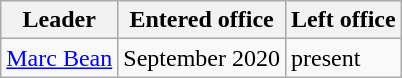<table class=wikitable>
<tr>
<th>Leader</th>
<th>Entered office</th>
<th>Left office</th>
</tr>
<tr>
<td><a href='#'>Marc Bean</a></td>
<td>September 2020</td>
<td>present</td>
</tr>
</table>
